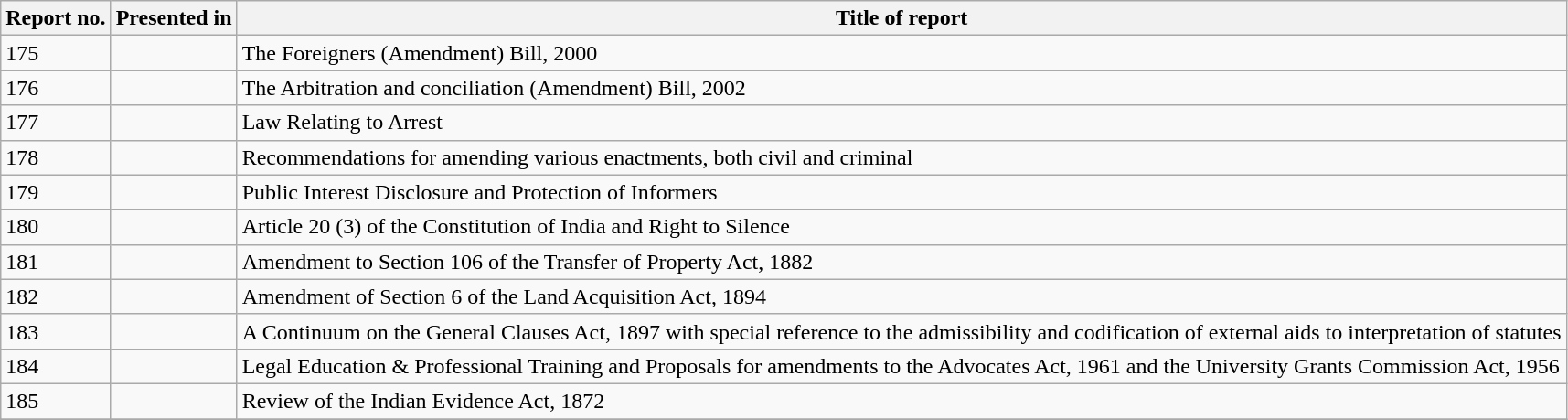<table class="wikitable">
<tr>
<th>Report no.</th>
<th>Presented in</th>
<th>Title of report</th>
</tr>
<tr>
<td>175</td>
<td></td>
<td>The Foreigners (Amendment) Bill, 2000</td>
</tr>
<tr>
<td>176</td>
<td></td>
<td>The Arbitration and conciliation (Amendment) Bill, 2002</td>
</tr>
<tr>
<td>177</td>
<td></td>
<td>Law Relating to Arrest</td>
</tr>
<tr>
<td>178</td>
<td></td>
<td>Recommendations for amending various enactments, both civil and criminal</td>
</tr>
<tr>
<td>179</td>
<td></td>
<td>Public Interest Disclosure and Protection of Informers</td>
</tr>
<tr>
<td>180</td>
<td></td>
<td>Article 20 (3) of the Constitution of India and Right to Silence</td>
</tr>
<tr>
<td>181</td>
<td></td>
<td>Amendment to Section 106 of the Transfer of Property Act, 1882</td>
</tr>
<tr>
<td>182</td>
<td></td>
<td>Amendment of Section 6 of the Land Acquisition Act, 1894</td>
</tr>
<tr>
<td>183</td>
<td></td>
<td>A Continuum on the General Clauses Act, 1897 with special reference to the admissibility and codification of external aids to interpretation of statutes</td>
</tr>
<tr>
<td>184</td>
<td></td>
<td>Legal Education & Professional Training and Proposals for amendments to the Advocates Act, 1961 and the University Grants Commission Act, 1956</td>
</tr>
<tr>
<td>185</td>
<td></td>
<td>Review of the Indian Evidence Act, 1872</td>
</tr>
<tr>
</tr>
</table>
